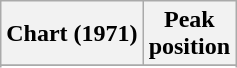<table class="wikitable plainrowheaders sortable" style="text-align:left;">
<tr>
<th>Chart (1971)</th>
<th>Peak<br>position</th>
</tr>
<tr>
</tr>
<tr>
</tr>
</table>
